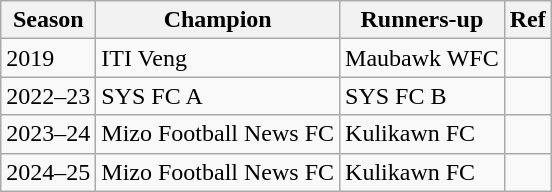<table class="wikitable sortable" style="text-align:left;">
<tr>
<th>Season</th>
<th>Champion</th>
<th>Runners-up</th>
<th>Ref</th>
</tr>
<tr>
<td>2019</td>
<td>ITI Veng</td>
<td>Maubawk WFC</td>
<td></td>
</tr>
<tr>
<td>2022–23</td>
<td>SYS FC A</td>
<td>SYS FC B</td>
<td></td>
</tr>
<tr>
<td>2023–24</td>
<td>Mizo Football News FC</td>
<td>Kulikawn FC</td>
<td></td>
</tr>
<tr>
<td>2024–25</td>
<td>Mizo Football News FC</td>
<td>Kulikawn FC</td>
<td></td>
</tr>
</table>
